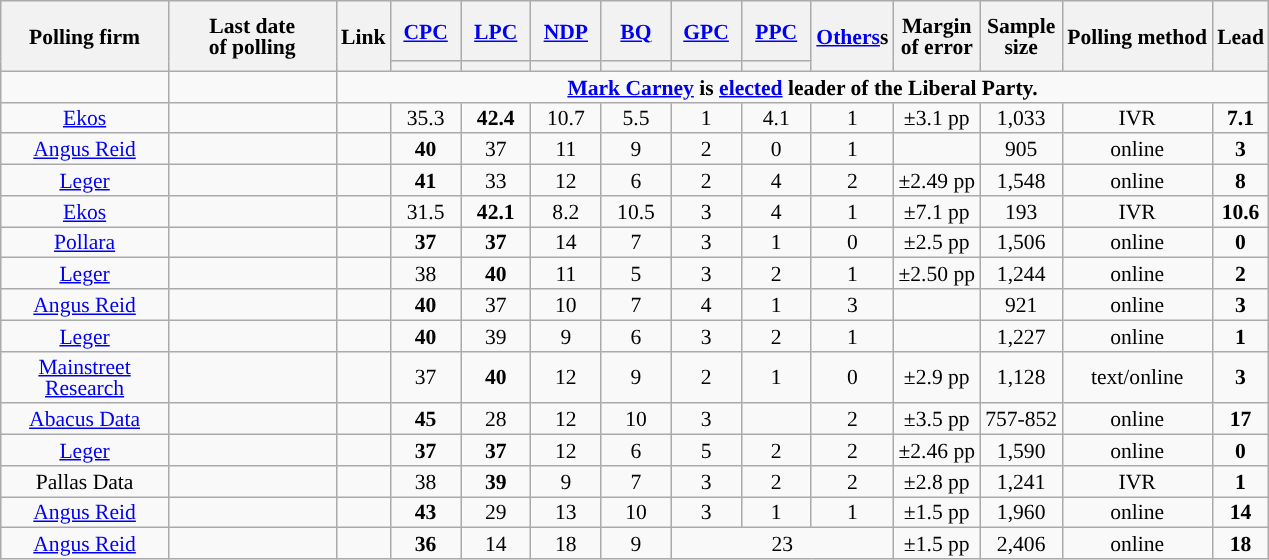<table class="wikitable sortable mw-datatable" style="text-align:center;font-size:90%;line-height:14px;">
<tr style="height:40px;">
<th style="width:105px;" rowspan="2">Polling firm</th>
<th style="width:105px;" rowspan="2">Last date<br>of polling</th>
<th rowspan="2">Link</th>
<th style="width:40px;"><a href='#'>CPC</a></th>
<th style="width:40px;"><a href='#'>LPC</a></th>
<th style="width:40px;"><a href='#'>NDP</a></th>
<th style="width:40px;"><a href='#'>BQ</a></th>
<th style="width:40px;"><a href='#'>GPC</a></th>
<th style="width:40px;"><a href='#'>PPC</a></th>
<th rowspan="2" style="width:40px"><a href='#'>Others</a>s</th>
<th rowspan="2">Margin<br>of error</th>
<th rowspan="2">Sample<br>size</th>
<th rowspan="2">Polling method</th>
<th rowspan="2">Lead</th>
</tr>
<tr class="sorttop">
<th style="background:"></th>
<th style="background:"></th>
<th style="background:"></th>
<th style="background:"></th>
<th style="background:"></th>
<th style="background:"></th>
</tr>
<tr>
<td></td>
<td><strong></strong></td>
<td colspan="12"><strong><a href='#'>Mark Carney</a> is <a href='#'>elected</a> leader of the Liberal Party.</strong></td>
</tr>
<tr>
<td><a href='#'>Ekos</a></td>
<td></td>
<td></td>
<td>35.3</td>
<td><strong>42.4</strong></td>
<td>10.7</td>
<td>5.5</td>
<td>1</td>
<td>4.1</td>
<td>1</td>
<td>±3.1 pp</td>
<td>1,033</td>
<td>IVR</td>
<td><strong>7.1</strong></td>
</tr>
<tr>
<td><a href='#'>Angus Reid</a></td>
<td></td>
<td></td>
<td><strong>40</strong></td>
<td>37</td>
<td>11</td>
<td>9</td>
<td>2</td>
<td>0</td>
<td>1</td>
<td></td>
<td>905</td>
<td>online</td>
<td><strong>3</strong></td>
</tr>
<tr>
<td><a href='#'>Leger</a></td>
<td></td>
<td></td>
<td><strong>41</strong></td>
<td>33</td>
<td>12</td>
<td>6</td>
<td>2</td>
<td>4</td>
<td>2</td>
<td>±2.49 pp</td>
<td>1,548</td>
<td>online</td>
<td><strong>8</strong></td>
</tr>
<tr>
<td><a href='#'>Ekos</a></td>
<td></td>
<td></td>
<td>31.5</td>
<td><strong>42.1</strong></td>
<td>8.2</td>
<td>10.5</td>
<td>3</td>
<td>4</td>
<td>1</td>
<td>±7.1 pp</td>
<td>193</td>
<td>IVR</td>
<td><strong>10.6</strong></td>
</tr>
<tr>
<td><a href='#'>Pollara</a></td>
<td></td>
<td></td>
<td><strong>37</strong></td>
<td><strong>37</strong></td>
<td>14</td>
<td>7</td>
<td>3</td>
<td>1</td>
<td>0</td>
<td>±2.5 pp</td>
<td>1,506</td>
<td>online</td>
<td><strong>0</strong></td>
</tr>
<tr>
<td><a href='#'>Leger</a></td>
<td></td>
<td></td>
<td>38</td>
<td><strong>40</strong></td>
<td>11</td>
<td>5</td>
<td>3</td>
<td>2</td>
<td>1</td>
<td>±2.50 pp</td>
<td>1,244</td>
<td>online</td>
<td><strong>2</strong></td>
</tr>
<tr>
<td><a href='#'>Angus Reid</a></td>
<td></td>
<td></td>
<td><strong>40</strong></td>
<td>37</td>
<td>10</td>
<td>7</td>
<td>4</td>
<td>1</td>
<td>3</td>
<td></td>
<td>921</td>
<td>online</td>
<td><strong>3</strong></td>
</tr>
<tr>
<td><a href='#'>Leger</a></td>
<td></td>
<td></td>
<td><strong>40</strong></td>
<td>39</td>
<td>9</td>
<td>6</td>
<td>3</td>
<td>2</td>
<td>1</td>
<td></td>
<td>1,227</td>
<td>online</td>
<td><strong>1</strong></td>
</tr>
<tr>
<td><a href='#'>Mainstreet Research</a></td>
<td></td>
<td></td>
<td>37</td>
<td><strong>40</strong></td>
<td>12</td>
<td>9</td>
<td>2</td>
<td>1</td>
<td>0</td>
<td>±2.9 pp</td>
<td>1,128</td>
<td>text/online</td>
<td><strong>3</strong></td>
</tr>
<tr>
<td><a href='#'>Abacus Data</a></td>
<td></td>
<td></td>
<td><strong>45</strong></td>
<td>28</td>
<td>12</td>
<td>10</td>
<td>3</td>
<td></td>
<td>2</td>
<td>±3.5 pp</td>
<td>757-852</td>
<td>online</td>
<td><strong>17</strong></td>
</tr>
<tr>
<td><a href='#'>Leger</a></td>
<td></td>
<td></td>
<td><strong>37</strong></td>
<td><strong>37</strong></td>
<td>12</td>
<td>6</td>
<td>5</td>
<td>2</td>
<td>2</td>
<td>±2.46 pp</td>
<td>1,590</td>
<td>online</td>
<td><strong>0</strong></td>
</tr>
<tr>
<td>Pallas Data</td>
<td></td>
<td></td>
<td>38</td>
<td><strong>39</strong></td>
<td>9</td>
<td>7</td>
<td>3</td>
<td>2</td>
<td>2</td>
<td>±2.8 pp</td>
<td>1,241</td>
<td>IVR</td>
<td><strong>1</strong></td>
</tr>
<tr>
<td><a href='#'>Angus Reid</a></td>
<td></td>
<td></td>
<td><strong>43</strong></td>
<td>29</td>
<td>13</td>
<td>10</td>
<td>3</td>
<td>1</td>
<td>1</td>
<td>±1.5 pp</td>
<td>1,960</td>
<td>online</td>
<td><strong>14</strong></td>
</tr>
<tr>
<td><a href='#'>Angus Reid</a></td>
<td></td>
<td></td>
<td><strong>36</strong></td>
<td>14</td>
<td>18</td>
<td>9</td>
<td colspan=3>23</td>
<td>±1.5 pp</td>
<td>2,406</td>
<td>online</td>
<td><strong>18</strong></td>
</tr>
</table>
